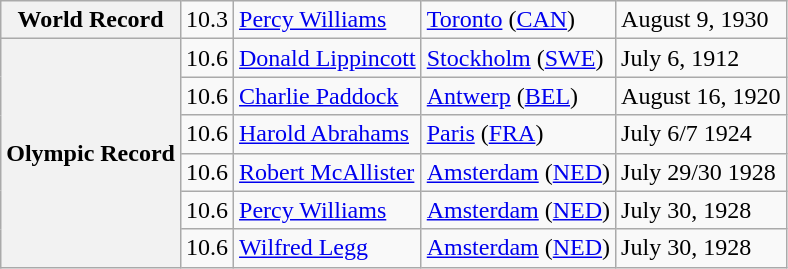<table class="wikitable">
<tr>
<th>World Record</th>
<td>10.3</td>
<td> <a href='#'>Percy Williams</a></td>
<td><a href='#'>Toronto</a> (<a href='#'>CAN</a>)</td>
<td>August 9, 1930</td>
</tr>
<tr>
<th rowspan=6>Olympic Record</th>
<td>10.6</td>
<td> <a href='#'>Donald Lippincott</a></td>
<td><a href='#'>Stockholm</a> (<a href='#'>SWE</a>)</td>
<td>July 6, 1912</td>
</tr>
<tr>
<td>10.6</td>
<td> <a href='#'>Charlie Paddock</a></td>
<td><a href='#'>Antwerp</a> (<a href='#'>BEL</a>)</td>
<td>August 16, 1920</td>
</tr>
<tr>
<td>10.6</td>
<td> <a href='#'>Harold Abrahams</a></td>
<td><a href='#'>Paris</a> (<a href='#'>FRA</a>)</td>
<td>July 6/7 1924</td>
</tr>
<tr>
<td>10.6</td>
<td> <a href='#'>Robert McAllister</a></td>
<td><a href='#'>Amsterdam</a> (<a href='#'>NED</a>)</td>
<td>July 29/30 1928</td>
</tr>
<tr>
<td>10.6</td>
<td> <a href='#'>Percy Williams</a></td>
<td><a href='#'>Amsterdam</a> (<a href='#'>NED</a>)</td>
<td>July 30, 1928</td>
</tr>
<tr>
<td>10.6</td>
<td> <a href='#'>Wilfred Legg</a></td>
<td><a href='#'>Amsterdam</a> (<a href='#'>NED</a>)</td>
<td>July 30, 1928</td>
</tr>
</table>
